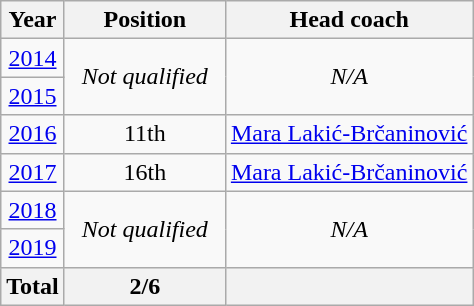<table class="wikitable" style="text-align: center;">
<tr>
<th>Year</th>
<th width="100">Position</th>
<th>Head coach</th>
</tr>
<tr>
<td> <a href='#'>2014</a></td>
<td rowspan=2><em>Not qualified</em></td>
<td rowspan=2><em>N/A</em></td>
</tr>
<tr>
<td> <a href='#'>2015</a></td>
</tr>
<tr>
<td> <a href='#'>2016</a></td>
<td>11th</td>
<td><a href='#'>Mara Lakić-Brčaninović</a></td>
</tr>
<tr>
<td> <a href='#'>2017</a></td>
<td>16th</td>
<td><a href='#'>Mara Lakić-Brčaninović</a></td>
</tr>
<tr>
<td> <a href='#'>2018</a></td>
<td rowspan=2><em>Not qualified</em></td>
<td rowspan=2><em>N/A</em></td>
</tr>
<tr>
<td> <a href='#'>2019</a></td>
</tr>
<tr>
<th>Total</th>
<th>2/6</th>
<th></th>
</tr>
</table>
